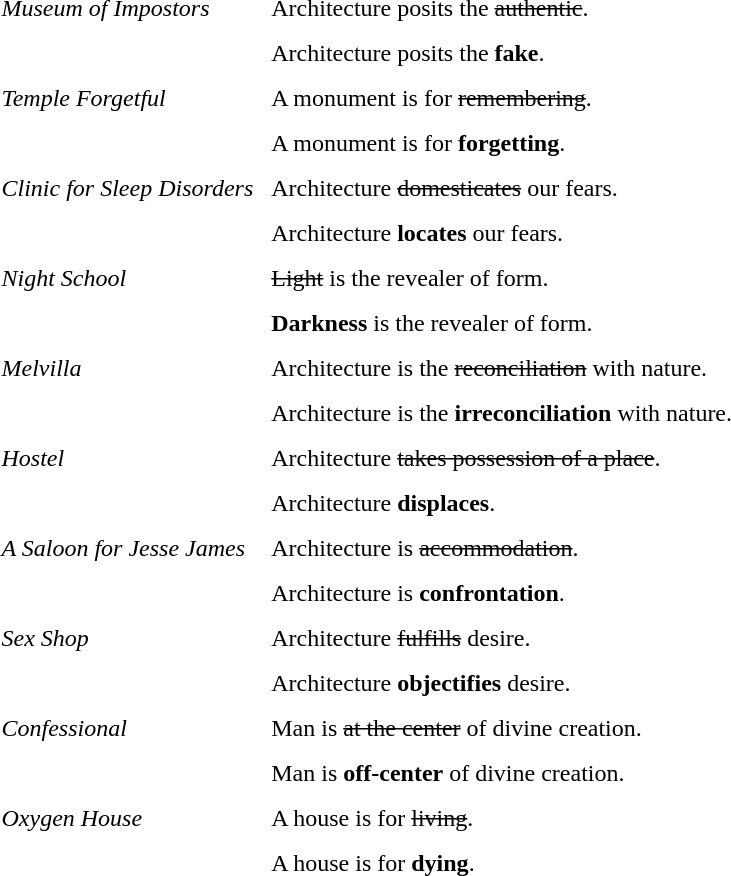<table cellpadding=5>
<tr>
<td><em>Museum of Impostors</em></td>
<td>Architecture posits the <s>authentic</s>.</td>
</tr>
<tr>
<td></td>
<td>Architecture posits the <strong>fake</strong>.</td>
</tr>
<tr>
<td><em>Temple Forgetful</em></td>
<td>A monument is for <s>remembering</s>.</td>
</tr>
<tr>
<td></td>
<td>A monument is for <strong>forgetting</strong>.</td>
</tr>
<tr>
<td><em>Clinic for Sleep Disorders</em></td>
<td>Architecture <s>domesticates</s> our fears.</td>
</tr>
<tr>
<td></td>
<td>Architecture <strong>locates</strong> our fears.</td>
</tr>
<tr>
<td><em>Night School</em></td>
<td><s>Light</s> is the revealer of form.</td>
</tr>
<tr>
<td></td>
<td><strong>Darkness</strong> is the revealer of form.</td>
</tr>
<tr>
<td><em>Melvilla</em></td>
<td>Architecture is the <s>reconciliation</s> with nature.</td>
</tr>
<tr>
<td></td>
<td>Architecture is the <strong>irreconciliation</strong> with nature.</td>
</tr>
<tr>
<td><em>Hostel</em></td>
<td>Architecture <s>takes possession of a place</s>.</td>
</tr>
<tr>
<td></td>
<td>Architecture <strong>displaces</strong>.</td>
</tr>
<tr>
<td><em>A Saloon for Jesse James</em></td>
<td>Architecture is <s>accommodation</s>.</td>
</tr>
<tr>
<td></td>
<td>Architecture is <strong>confrontation</strong>.</td>
</tr>
<tr>
<td><em>Sex Shop</em></td>
<td>Architecture <s>fulfills</s> desire.</td>
</tr>
<tr>
<td></td>
<td>Architecture <strong>objectifies</strong> desire.</td>
</tr>
<tr>
<td><em>Confessional</em></td>
<td>Man is <s>at the center</s> of divine creation.</td>
</tr>
<tr>
<td></td>
<td>Man is <strong>off-center</strong> of divine creation.</td>
</tr>
<tr>
<td><em>Oxygen House</em></td>
<td>A house is for <s>living</s>.</td>
</tr>
<tr>
<td></td>
<td>A house is for <strong>dying</strong>.</td>
</tr>
</table>
